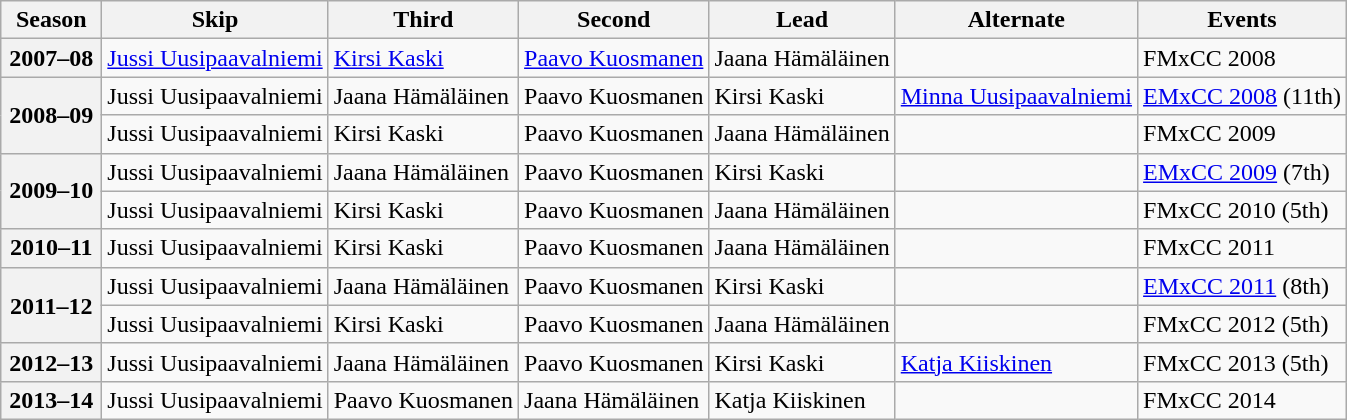<table class="wikitable">
<tr>
<th scope="col" width=60>Season</th>
<th scope="col">Skip</th>
<th scope="col">Third</th>
<th scope="col">Second</th>
<th scope="col">Lead</th>
<th scope="col">Alternate</th>
<th scope="col">Events</th>
</tr>
<tr>
<th scope="row">2007–08</th>
<td><a href='#'>Jussi Uusipaavalniemi</a></td>
<td><a href='#'>Kirsi Kaski</a></td>
<td><a href='#'>Paavo Kuosmanen</a></td>
<td>Jaana Hämäläinen</td>
<td></td>
<td>FMxCC 2008 </td>
</tr>
<tr>
<th scope="row" rowspan=2>2008–09</th>
<td>Jussi Uusipaavalniemi</td>
<td>Jaana Hämäläinen</td>
<td>Paavo Kuosmanen</td>
<td>Kirsi Kaski</td>
<td><a href='#'>Minna Uusipaavalniemi</a></td>
<td><a href='#'>EMxCC 2008</a> (11th)</td>
</tr>
<tr>
<td>Jussi Uusipaavalniemi</td>
<td>Kirsi Kaski</td>
<td>Paavo Kuosmanen</td>
<td>Jaana Hämäläinen</td>
<td></td>
<td>FMxCC 2009 </td>
</tr>
<tr>
<th scope="row" rowspan=2>2009–10</th>
<td>Jussi Uusipaavalniemi</td>
<td>Jaana Hämäläinen</td>
<td>Paavo Kuosmanen</td>
<td>Kirsi Kaski</td>
<td></td>
<td><a href='#'>EMxCC 2009</a> (7th)</td>
</tr>
<tr>
<td>Jussi Uusipaavalniemi</td>
<td>Kirsi Kaski</td>
<td>Paavo Kuosmanen</td>
<td>Jaana Hämäläinen</td>
<td></td>
<td>FMxCC 2010 (5th)</td>
</tr>
<tr>
<th scope="row">2010–11</th>
<td>Jussi Uusipaavalniemi</td>
<td>Kirsi Kaski</td>
<td>Paavo Kuosmanen</td>
<td>Jaana Hämäläinen</td>
<td></td>
<td>FMxCC 2011 </td>
</tr>
<tr>
<th scope="row" rowspan=2>2011–12</th>
<td>Jussi Uusipaavalniemi</td>
<td>Jaana Hämäläinen</td>
<td>Paavo Kuosmanen</td>
<td>Kirsi Kaski</td>
<td></td>
<td><a href='#'>EMxCC 2011</a> (8th)</td>
</tr>
<tr>
<td>Jussi Uusipaavalniemi</td>
<td>Kirsi Kaski</td>
<td>Paavo Kuosmanen</td>
<td>Jaana Hämäläinen</td>
<td></td>
<td>FMxCC 2012 (5th)</td>
</tr>
<tr>
<th scope="row">2012–13</th>
<td>Jussi Uusipaavalniemi</td>
<td>Jaana Hämäläinen</td>
<td>Paavo Kuosmanen</td>
<td>Kirsi Kaski</td>
<td><a href='#'>Katja Kiiskinen</a></td>
<td>FMxCC 2013 (5th)</td>
</tr>
<tr>
<th scope="row">2013–14</th>
<td>Jussi Uusipaavalniemi</td>
<td>Paavo Kuosmanen</td>
<td>Jaana Hämäläinen</td>
<td>Katja Kiiskinen</td>
<td></td>
<td>FMxCC 2014 </td>
</tr>
</table>
